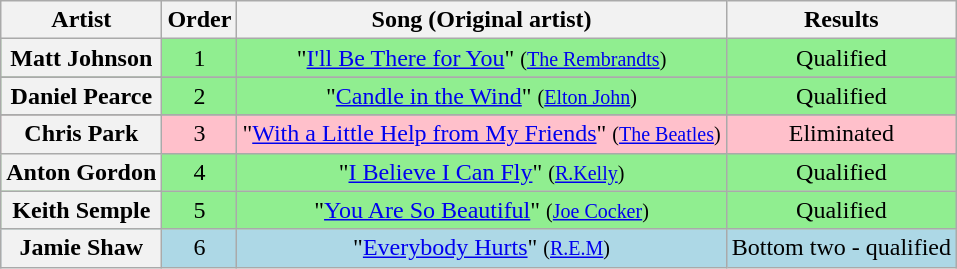<table class="wikitable plainrowheaders" style="text-align:center;">
<tr>
<th scope="col">Artist</th>
<th scope="col">Order</th>
<th scope="col">Song (Original artist)</th>
<th scope="col">Results</th>
</tr>
<tr style="background:lightgreen;">
<th scope="row">Matt Johnson</th>
<td>1</td>
<td>"<a href='#'>I'll Be There for You</a>" <small>(<a href='#'>The Rembrandts</a>)</small></td>
<td>Qualified</td>
</tr>
<tr>
</tr>
<tr style="background:lightgreen;">
<th scope="row">Daniel Pearce</th>
<td>2</td>
<td>"<a href='#'>Candle in the Wind</a>" <small>(<a href='#'>Elton John</a>)</small></td>
<td>Qualified</td>
</tr>
<tr>
</tr>
<tr style="background:pink;">
<th scope="row">Chris Park</th>
<td>3</td>
<td>"<a href='#'>With a Little Help from My Friends</a>" <small>(<a href='#'>The Beatles</a>)</small></td>
<td>Eliminated</td>
</tr>
<tr style="background:lightgreen;">
<th scope="row">Anton Gordon</th>
<td>4</td>
<td>"<a href='#'>I Believe I Can Fly</a>" <small>(<a href='#'>R.Kelly</a>)</small></td>
<td>Qualified</td>
</tr>
<tr style="background:lightgreen;">
<th scope="row">Keith Semple</th>
<td>5</td>
<td>"<a href='#'>You Are So Beautiful</a>" <small>(<a href='#'>Joe Cocker</a>)</small></td>
<td>Qualified</td>
</tr>
<tr style="background:lightblue;">
<th scope="row">Jamie Shaw</th>
<td>6</td>
<td>"<a href='#'>Everybody Hurts</a>" <small>(<a href='#'>R.E.M</a>)</small></td>
<td>Bottom two - qualified</td>
</tr>
</table>
